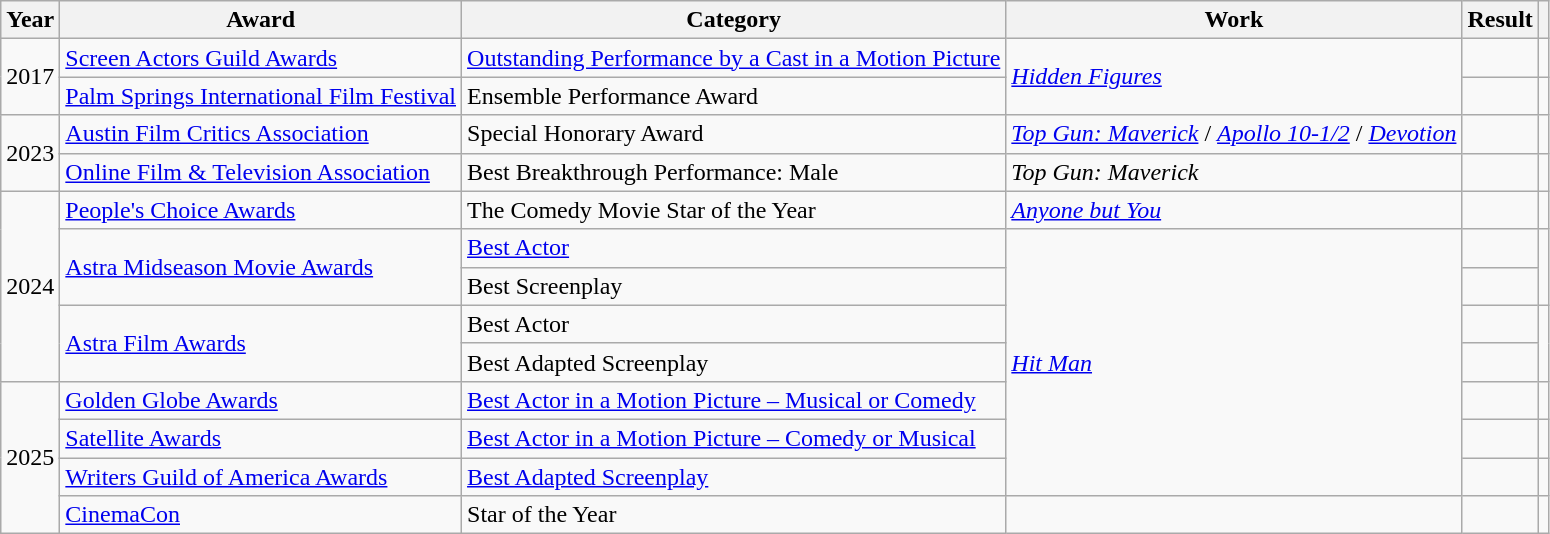<table class="wikitable">
<tr>
<th>Year</th>
<th>Award</th>
<th>Category</th>
<th>Work</th>
<th>Result</th>
<th></th>
</tr>
<tr>
<td rowspan="2">2017</td>
<td><a href='#'>Screen Actors Guild Awards</a></td>
<td><a href='#'>Outstanding Performance by a Cast in a Motion Picture</a></td>
<td rowspan="2"><em><a href='#'>Hidden Figures</a></em></td>
<td></td>
<td style="text-align:center;"></td>
</tr>
<tr>
<td><a href='#'>Palm Springs International Film Festival</a></td>
<td>Ensemble Performance Award</td>
<td></td>
<td style="text-align:center;"></td>
</tr>
<tr>
<td rowspan="2">2023</td>
<td><a href='#'>Austin Film Critics Association</a></td>
<td>Special Honorary Award</td>
<td><em><a href='#'>Top Gun: Maverick</a></em> / <em><a href='#'>Apollo 10-1/2</a></em> / <em><a href='#'>Devotion</a></em></td>
<td></td>
<td style="text-align:center;"></td>
</tr>
<tr>
<td><a href='#'>Online Film & Television Association</a></td>
<td>Best Breakthrough Performance: Male</td>
<td><em>Top Gun: Maverick</em></td>
<td></td>
<td style="text-align:center;"></td>
</tr>
<tr>
<td rowspan="5">2024</td>
<td><a href='#'>People's Choice Awards</a></td>
<td>The Comedy Movie Star of the Year</td>
<td><em><a href='#'>Anyone but You</a></em></td>
<td></td>
<td style="text-align:center;"></td>
</tr>
<tr>
<td rowspan="2"><a href='#'>Astra Midseason Movie Awards</a></td>
<td><a href='#'>Best Actor</a></td>
<td rowspan="7"><em><a href='#'>Hit Man</a></em></td>
<td></td>
<td rowspan="2" style="text-align:center;"></td>
</tr>
<tr>
<td>Best Screenplay</td>
<td></td>
</tr>
<tr>
<td rowspan="2"><a href='#'>Astra Film Awards</a></td>
<td>Best Actor</td>
<td></td>
<td rowspan="2" style="text-align:center;"></td>
</tr>
<tr>
<td>Best Adapted Screenplay</td>
<td></td>
</tr>
<tr>
<td rowspan="4">2025</td>
<td><a href='#'>Golden Globe Awards</a></td>
<td><a href='#'>Best Actor in a Motion Picture – Musical or Comedy</a></td>
<td></td>
<td style="text-align:center;"></td>
</tr>
<tr>
<td><a href='#'>Satellite Awards</a></td>
<td><a href='#'>Best Actor in a Motion Picture – Comedy or Musical</a></td>
<td></td>
<td style="text-align:center;"></td>
</tr>
<tr>
<td><a href='#'>Writers Guild of America Awards</a></td>
<td><a href='#'>Best Adapted Screenplay</a></td>
<td></td>
<td style="text-align:center;"></td>
</tr>
<tr>
<td><a href='#'>CinemaCon</a></td>
<td>Star of the Year</td>
<td></td>
<td></td>
<td style="text-align:center;"></td>
</tr>
</table>
